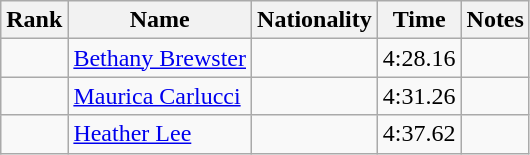<table class="wikitable sortable" style="text-align:center">
<tr>
<th>Rank</th>
<th>Name</th>
<th>Nationality</th>
<th>Time</th>
<th>Notes</th>
</tr>
<tr>
<td align=center></td>
<td align=left><a href='#'>Bethany Brewster</a></td>
<td align=left></td>
<td>4:28.16</td>
<td></td>
</tr>
<tr>
<td align=center></td>
<td align=left><a href='#'>Maurica Carlucci</a></td>
<td align=left></td>
<td>4:31.26</td>
<td></td>
</tr>
<tr>
<td align=center></td>
<td align=left><a href='#'>Heather Lee</a></td>
<td align=left></td>
<td>4:37.62</td>
<td></td>
</tr>
</table>
